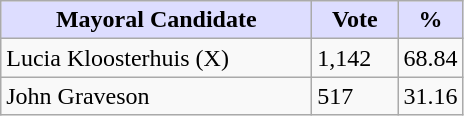<table class="wikitable">
<tr>
<th style="background:#ddf; width:200px;">Mayoral Candidate</th>
<th style="background:#ddf; width:50px;">Vote</th>
<th style="background:#ddf; width:30px;">%</th>
</tr>
<tr>
<td>Lucia Kloosterhuis (X)</td>
<td>1,142</td>
<td>68.84</td>
</tr>
<tr>
<td>John Graveson</td>
<td>517</td>
<td>31.16</td>
</tr>
</table>
